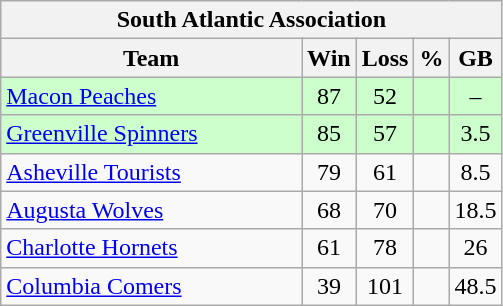<table class="wikitable">
<tr>
<th colspan="5">South Atlantic Association</th>
</tr>
<tr>
<th width="60%">Team</th>
<th>Win</th>
<th>Loss</th>
<th>%</th>
<th>GB</th>
</tr>
<tr align=center bgcolor=ccffcc>
<td align=left><a href='#'>Macon Peaches</a></td>
<td>87</td>
<td>52</td>
<td></td>
<td>–</td>
</tr>
<tr align=center bgcolor=ccffcc>
<td align=left><a href='#'>Greenville Spinners</a></td>
<td>85</td>
<td>57</td>
<td></td>
<td>3.5</td>
</tr>
<tr align=center>
<td align=left><a href='#'>Asheville Tourists</a></td>
<td>79</td>
<td>61</td>
<td></td>
<td>8.5</td>
</tr>
<tr align=center>
<td align=left><a href='#'>Augusta Wolves</a></td>
<td>68</td>
<td>70</td>
<td></td>
<td>18.5</td>
</tr>
<tr align=center>
<td align=left><a href='#'>Charlotte Hornets</a></td>
<td>61</td>
<td>78</td>
<td></td>
<td>26</td>
</tr>
<tr align=center>
<td align=left><a href='#'>Columbia Comers</a></td>
<td>39</td>
<td>101</td>
<td></td>
<td>48.5</td>
</tr>
</table>
